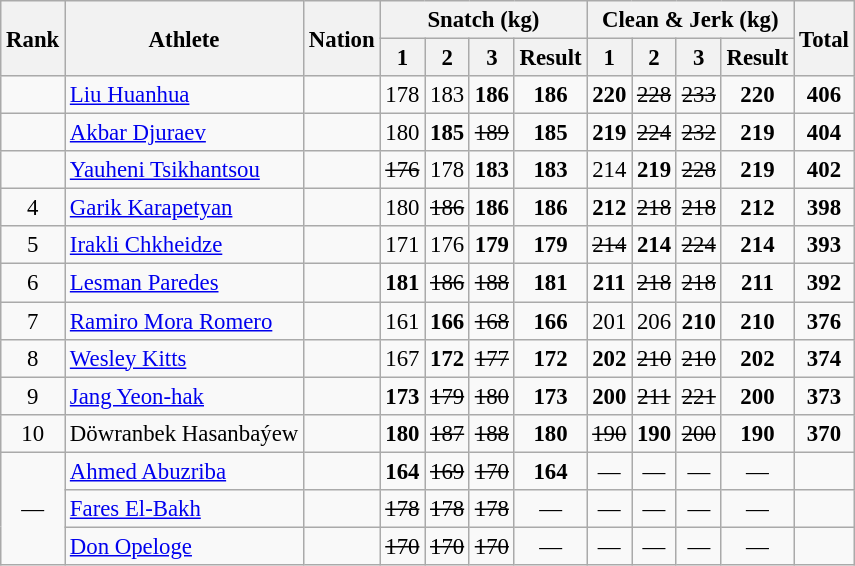<table class="sortable wikitable" style="text-align:center; font-size:95%">
<tr>
<th rowspan="2">Rank</th>
<th rowspan="2">Athlete</th>
<th rowspan="2">Nation</th>
<th colspan="4">Snatch (kg)</th>
<th colspan="4">Clean & Jerk (kg)</th>
<th rowspan="2">Total</th>
</tr>
<tr>
<th>1</th>
<th>2</th>
<th>3</th>
<th>Result</th>
<th>1</th>
<th>2</th>
<th>3</th>
<th>Result</th>
</tr>
<tr>
<td></td>
<td align="left"><a href='#'>Liu Huanhua</a></td>
<td align="left"></td>
<td>178</td>
<td>183</td>
<td><strong>186</strong></td>
<td><strong>186</strong></td>
<td><strong>220</strong></td>
<td><s>228</s></td>
<td><s>233</s></td>
<td><strong>220</strong></td>
<td><strong>406</strong></td>
</tr>
<tr>
<td></td>
<td align="left"><a href='#'>Akbar Djuraev</a></td>
<td align="left"></td>
<td>180</td>
<td><strong>185</strong></td>
<td><s>189</s></td>
<td><strong>185</strong></td>
<td><strong>219</strong></td>
<td><s>224</s></td>
<td><s>232</s></td>
<td><strong>219</strong></td>
<td><strong>404</strong></td>
</tr>
<tr>
<td></td>
<td align="left"><a href='#'>Yauheni Tsikhantsou</a></td>
<td align="left"></td>
<td><s>176</s></td>
<td>178</td>
<td><strong>183</strong></td>
<td><strong>183</strong></td>
<td>214</td>
<td><strong>219</strong></td>
<td><s>228</s></td>
<td><strong>219</strong></td>
<td><strong>402</strong></td>
</tr>
<tr>
<td>4</td>
<td align="left"><a href='#'>Garik Karapetyan</a></td>
<td align="left"></td>
<td>180</td>
<td><s>186</s></td>
<td><strong>186</strong></td>
<td><strong>186</strong></td>
<td><strong>212</strong></td>
<td><s>218</s></td>
<td><s>218</s></td>
<td><strong>212</strong></td>
<td><strong>398</strong></td>
</tr>
<tr>
<td>5</td>
<td align="left"><a href='#'>Irakli Chkheidze</a></td>
<td align="left"></td>
<td>171</td>
<td>176</td>
<td><strong>179</strong></td>
<td><strong>179</strong></td>
<td><s>214</s></td>
<td><strong>214</strong></td>
<td><s>224</s></td>
<td><strong>214</strong></td>
<td><strong>393</strong></td>
</tr>
<tr>
<td>6</td>
<td align="left"><a href='#'>Lesman Paredes</a></td>
<td align="left"></td>
<td><strong>181</strong></td>
<td><s>186</s></td>
<td><s>188</s></td>
<td><strong>181</strong></td>
<td><strong>211</strong></td>
<td><s>218</s></td>
<td><s>218</s></td>
<td><strong>211</strong></td>
<td><strong>392</strong></td>
</tr>
<tr>
<td>7</td>
<td align="left"><a href='#'>Ramiro Mora Romero</a></td>
<td align="left"></td>
<td>161</td>
<td><strong>166</strong></td>
<td><s>168</s></td>
<td><strong>166</strong></td>
<td>201</td>
<td>206</td>
<td><strong>210</strong></td>
<td><strong>210</strong></td>
<td><strong>376</strong></td>
</tr>
<tr>
<td>8</td>
<td align="left"><a href='#'>Wesley Kitts</a></td>
<td align="left"></td>
<td>167</td>
<td><strong>172</strong></td>
<td><s>177</s></td>
<td><strong>172</strong></td>
<td><strong>202</strong></td>
<td><s>210</s></td>
<td><s>210</s></td>
<td><strong>202</strong></td>
<td><strong>374</strong></td>
</tr>
<tr>
<td>9</td>
<td align="left"><a href='#'>Jang Yeon-hak</a></td>
<td align="left"></td>
<td><strong>173</strong></td>
<td><s>179</s></td>
<td><s>180</s></td>
<td><strong>173</strong></td>
<td><strong>200</strong></td>
<td><s>211</s></td>
<td><s>221</s></td>
<td><strong>200</strong></td>
<td><strong>373</strong></td>
</tr>
<tr>
<td>10</td>
<td align="left">Döwranbek Hasanbaýew</td>
<td align="left"></td>
<td><strong>180</strong></td>
<td><s>187</s></td>
<td><s>188</s></td>
<td><strong>180</strong></td>
<td><s>190</s></td>
<td><strong>190</strong></td>
<td><s>200</s></td>
<td><strong>190</strong></td>
<td><strong>370</strong></td>
</tr>
<tr>
<td rowspan="3">—</td>
<td align="left"><a href='#'>Ahmed Abuzriba</a></td>
<td align="left"></td>
<td><strong>164</strong></td>
<td><s>169</s></td>
<td><s>170</s></td>
<td><strong>164</strong></td>
<td>—</td>
<td>—</td>
<td>—</td>
<td>—</td>
<td></td>
</tr>
<tr>
<td align="left"><a href='#'>Fares El-Bakh</a></td>
<td align="left"></td>
<td><s>178</s></td>
<td><s>178</s></td>
<td><s>178</s></td>
<td>—</td>
<td>—</td>
<td>—</td>
<td>—</td>
<td>—</td>
<td></td>
</tr>
<tr>
<td align="left"><a href='#'>Don Opeloge</a></td>
<td align="left"></td>
<td><s>170</s></td>
<td><s>170</s></td>
<td><s>170</s></td>
<td>—</td>
<td>—</td>
<td>—</td>
<td>—</td>
<td>—</td>
<td></td>
</tr>
</table>
